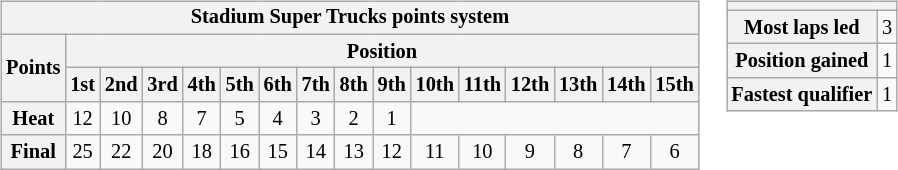<table>
<tr>
<td><br><table class="wikitable" style="font-size:85%; text-align:center">
<tr>
<th colspan=29>Stadium Super Trucks points system</th>
</tr>
<tr>
<th rowspan=2>Points</th>
<th colspan=28>Position</th>
</tr>
<tr>
<th>1st</th>
<th>2nd</th>
<th>3rd</th>
<th>4th</th>
<th>5th</th>
<th>6th</th>
<th>7th</th>
<th>8th</th>
<th>9th</th>
<th>10th</th>
<th>11th</th>
<th>12th</th>
<th>13th</th>
<th>14th</th>
<th>15th</th>
</tr>
<tr>
<th>Heat</th>
<td>12</td>
<td>10</td>
<td>8</td>
<td>7</td>
<td>5</td>
<td>4</td>
<td>3</td>
<td>2</td>
<td>1</td>
<td colspan=7></td>
</tr>
<tr>
<th>Final</th>
<td>25</td>
<td>22</td>
<td>20</td>
<td>18</td>
<td>16</td>
<td>15</td>
<td>14</td>
<td>13</td>
<td>12</td>
<td>11</td>
<td>10</td>
<td>9</td>
<td>8</td>
<td>7</td>
<td>6</td>
</tr>
</table>
</td>
<td style="vertical-align:top;"><br><table style="margin-right:0; font-size:85%; text-align:center;" class="wikitable">
<tr>
<th colspan=2></th>
</tr>
<tr>
<th>Most laps led</th>
<td>3</td>
</tr>
<tr>
<th>Position gained</th>
<td>1</td>
</tr>
<tr>
<th>Fastest qualifier</th>
<td>1</td>
</tr>
</table>
</td>
</tr>
</table>
